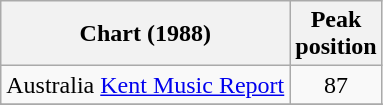<table class="wikitable sortable">
<tr>
<th>Chart (1988)</th>
<th>Peak<br>position</th>
</tr>
<tr>
<td>Australia <a href='#'>Kent Music Report</a></td>
<td style="text-align:center;">87</td>
</tr>
<tr>
</tr>
<tr>
</tr>
<tr>
</tr>
<tr>
</tr>
</table>
